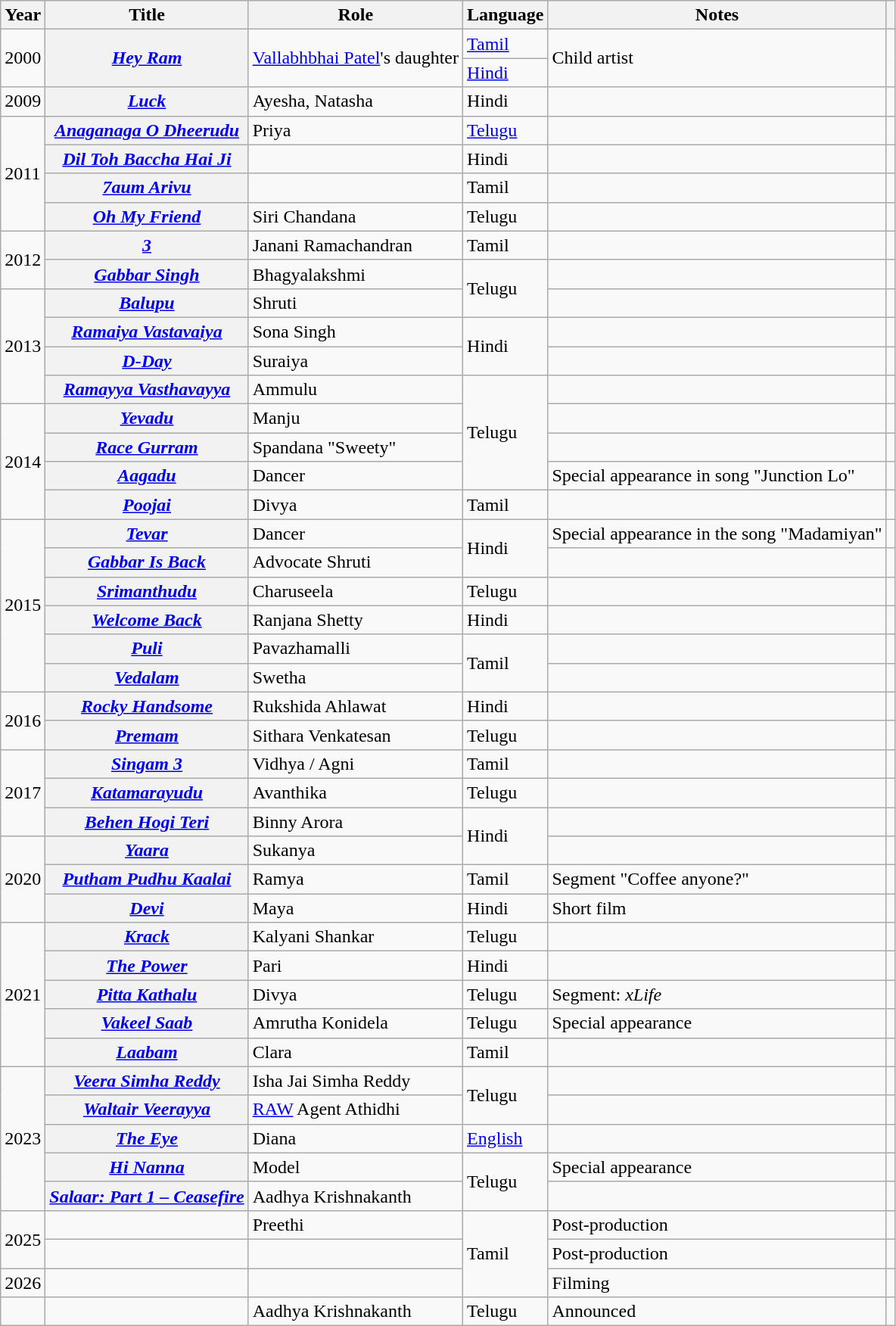<table class="wikitable plainrowheaders sortable" style="margin-right: 0;">
<tr>
<th scope="col">Year</th>
<th scope="col">Title</th>
<th scope="col">Role</th>
<th scope="col">Language</th>
<th class="unsortable" scope="col">Notes</th>
<th class="unsortable" scope="col"></th>
</tr>
<tr>
<td rowspan="2">2000</td>
<th rowspan="2" scope="row"><em><a href='#'>Hey Ram</a></em></th>
<td rowspan="2"><a href='#'>Vallabhbhai Patel</a>'s daughter</td>
<td><a href='#'>Tamil</a></td>
<td rowspan="2">Child artist</td>
<td rowspan="2" style="text-align:center;"></td>
</tr>
<tr>
<td><a href='#'>Hindi</a></td>
</tr>
<tr>
<td>2009</td>
<th scope="row"><em><a href='#'>Luck</a></em></th>
<td>Ayesha, Natasha</td>
<td>Hindi</td>
<td></td>
<td style="text-align:center;"></td>
</tr>
<tr>
<td rowspan=4>2011</td>
<th scope="row"><em><a href='#'>Anaganaga O Dheerudu</a></em></th>
<td>Priya</td>
<td><a href='#'>Telugu</a></td>
<td></td>
<td style="text-align:center;"></td>
</tr>
<tr>
<th scope="row"><em><a href='#'>Dil Toh Baccha Hai Ji</a></em></th>
<td></td>
<td>Hindi</td>
<td></td>
<td style="text-align:center;"></td>
</tr>
<tr>
<th scope="row"><em><a href='#'>7aum Arivu</a></em></th>
<td></td>
<td>Tamil</td>
<td></td>
<td style="text-align:center;"></td>
</tr>
<tr>
<th scope="row"><em><a href='#'>Oh My Friend</a></em></th>
<td>Siri Chandana</td>
<td>Telugu</td>
<td></td>
<td style="text-align:center;"></td>
</tr>
<tr>
<td rowspan=2>2012</td>
<th scope="row"><em><a href='#'>3</a></em></th>
<td>Janani Ramachandran</td>
<td>Tamil</td>
<td></td>
<td style="text-align:center;"></td>
</tr>
<tr>
<th scope="row"><em><a href='#'>Gabbar Singh</a></em></th>
<td>Bhagyalakshmi</td>
<td rowspan="2">Telugu</td>
<td></td>
<td style="text-align:center;"></td>
</tr>
<tr>
<td rowspan=4>2013</td>
<th scope="row"><em><a href='#'>Balupu</a></em></th>
<td>Shruti</td>
<td></td>
<td style="text-align:center;"></td>
</tr>
<tr>
<th scope="row"><em><a href='#'>Ramaiya Vastavaiya</a></em></th>
<td>Sona Singh</td>
<td rowspan="2">Hindi</td>
<td></td>
<td style="text-align:center;"></td>
</tr>
<tr>
<th scope="row"><em><a href='#'>D-Day</a></em></th>
<td>Suraiya</td>
<td></td>
<td style="text-align:center;"></td>
</tr>
<tr>
<th scope="row"><em><a href='#'>Ramayya Vasthavayya</a></em></th>
<td>Ammulu</td>
<td rowspan="4">Telugu</td>
<td></td>
<td style="text-align:center;"></td>
</tr>
<tr>
<td rowspan=4>2014</td>
<th scope="row"><em><a href='#'>Yevadu</a></em></th>
<td>Manju</td>
<td></td>
<td style="text-align:center;"></td>
</tr>
<tr>
<th scope="row"><em><a href='#'>Race Gurram</a></em></th>
<td>Spandana "Sweety"</td>
<td></td>
<td style="text-align:center;"></td>
</tr>
<tr>
<th scope="row"><em><a href='#'>Aagadu</a></em></th>
<td>Dancer</td>
<td>Special appearance in song "Junction Lo"</td>
<td style="text-align:center;"></td>
</tr>
<tr>
<th scope="row"><em><a href='#'>Poojai</a></em></th>
<td>Divya</td>
<td>Tamil</td>
<td></td>
<td style="text-align:center;"></td>
</tr>
<tr>
<td rowspan=6>2015</td>
<th scope="row"><em><a href='#'>Tevar</a></em></th>
<td>Dancer</td>
<td rowspan="2">Hindi</td>
<td>Special appearance in the song "Madamiyan"</td>
<td style="text-align:center;"></td>
</tr>
<tr>
<th scope="row"><em><a href='#'>Gabbar Is Back</a></em></th>
<td>Advocate Shruti</td>
<td></td>
<td style="text-align:center;"></td>
</tr>
<tr>
<th scope="row"><em><a href='#'>Srimanthudu</a></em></th>
<td>Charuseela</td>
<td>Telugu</td>
<td></td>
<td style="text-align:center;"></td>
</tr>
<tr>
<th scope="row"><em><a href='#'>Welcome Back</a></em></th>
<td>Ranjana Shetty</td>
<td>Hindi</td>
<td></td>
<td style="text-align:center;"></td>
</tr>
<tr>
<th scope="row"><em><a href='#'>Puli</a></em></th>
<td>Pavazhamalli</td>
<td rowspan="2">Tamil</td>
<td></td>
<td style="text-align:center;"></td>
</tr>
<tr>
<th scope="row"><em><a href='#'>Vedalam</a></em></th>
<td>Swetha</td>
<td></td>
<td style="text-align:center;"></td>
</tr>
<tr>
<td rowspan=2>2016</td>
<th scope="row"><em><a href='#'>Rocky Handsome</a></em></th>
<td>Rukshida Ahlawat</td>
<td>Hindi</td>
<td></td>
<td style="text-align:center;"></td>
</tr>
<tr>
<th scope="row"><em><a href='#'>Premam</a></em></th>
<td>Sithara Venkatesan</td>
<td>Telugu</td>
<td></td>
<td style="text-align:center;"></td>
</tr>
<tr>
<td rowspan=3>2017</td>
<th scope="row"><em><a href='#'>Singam 3</a></em></th>
<td>Vidhya / Agni</td>
<td>Tamil</td>
<td></td>
<td style="text-align:center;"></td>
</tr>
<tr>
<th scope="row"><em><a href='#'>Katamarayudu</a></em></th>
<td>Avanthika</td>
<td>Telugu</td>
<td></td>
<td style="text-align:center;"></td>
</tr>
<tr>
<th scope="row"><em><a href='#'>Behen Hogi Teri</a></em></th>
<td>Binny Arora</td>
<td rowspan="2">Hindi</td>
<td></td>
<td style="text-align:center;"></td>
</tr>
<tr>
<td rowspan=3>2020</td>
<th scope="row"><em><a href='#'>Yaara</a></em></th>
<td>Sukanya</td>
<td></td>
<td style="text-align:center;"></td>
</tr>
<tr>
<th scope="row"><em><a href='#'>Putham Pudhu Kaalai</a></em></th>
<td>Ramya</td>
<td>Tamil</td>
<td>Segment "Coffee anyone?"</td>
<td style="text-align:center;"></td>
</tr>
<tr>
<th scope="row"><em><a href='#'>Devi</a></em></th>
<td>Maya</td>
<td>Hindi</td>
<td>Short film</td>
<td style="text-align:center;"></td>
</tr>
<tr>
<td rowspan="5">2021</td>
<th scope="row"><em><a href='#'>Krack</a></em></th>
<td>Kalyani Shankar</td>
<td>Telugu</td>
<td></td>
<td style="text-align:center;"></td>
</tr>
<tr>
<th scope="row"><em><a href='#'>The Power</a></em></th>
<td>Pari</td>
<td>Hindi</td>
<td></td>
<td style="text-align:center;"></td>
</tr>
<tr>
<th scope="row"><em><a href='#'>Pitta Kathalu</a></em></th>
<td>Divya</td>
<td>Telugu</td>
<td>Segment: <em>xLife</em></td>
<td style="text-align:center;"></td>
</tr>
<tr>
<th scope="row"><em><a href='#'>Vakeel Saab</a></em></th>
<td>Amrutha Konidela</td>
<td>Telugu</td>
<td>Special appearance</td>
<td style="text-align:center;"></td>
</tr>
<tr>
<th scope="row"><em><a href='#'>Laabam</a></em></th>
<td>Clara</td>
<td>Tamil</td>
<td></td>
<td style="text-align:center;"></td>
</tr>
<tr>
<td rowspan="5">2023</td>
<th scope="row"><em><a href='#'>Veera Simha Reddy</a></em></th>
<td>Isha Jai Simha Reddy</td>
<td rowspan="2">Telugu</td>
<td></td>
<td style="text-align:center;"></td>
</tr>
<tr>
<th scope="row"><em><a href='#'>Waltair Veerayya</a></em></th>
<td><a href='#'>RAW</a> Agent Athidhi</td>
<td></td>
<td style="text-align:center;"></td>
</tr>
<tr>
<th scope="row"><em><a href='#'>The Eye</a></em></th>
<td>Diana</td>
<td><a href='#'>English</a></td>
<td></td>
<td style="text-align:center;"></td>
</tr>
<tr>
<th scope="row"><em><a href='#'>Hi Nanna</a></em></th>
<td>Model</td>
<td rowspan="2">Telugu</td>
<td>Special appearance</td>
<td style="text-align:center;"></td>
</tr>
<tr>
<th scope="row"><em><a href='#'>Salaar: Part 1 – Ceasefire</a></em></th>
<td>Aadhya Krishnakanth</td>
<td></td>
<td style="text-align:center;"></td>
</tr>
<tr>
<td rowspan="2">2025</td>
<td></td>
<td>Preethi</td>
<td rowspan="3">Tamil</td>
<td>Post-production</td>
<td style="text-align: center;"></td>
</tr>
<tr>
<td></td>
<td></td>
<td>Post-production</td>
<td style="text-align: center;"></td>
</tr>
<tr>
<td>2026</td>
<td></td>
<td></td>
<td>Filming</td>
<td style="text-align: center;"></td>
</tr>
<tr>
<td></td>
<td></td>
<td>Aadhya Krishnakanth</td>
<td>Telugu</td>
<td>Announced</td>
<td style="text-align: center;"></td>
</tr>
</table>
